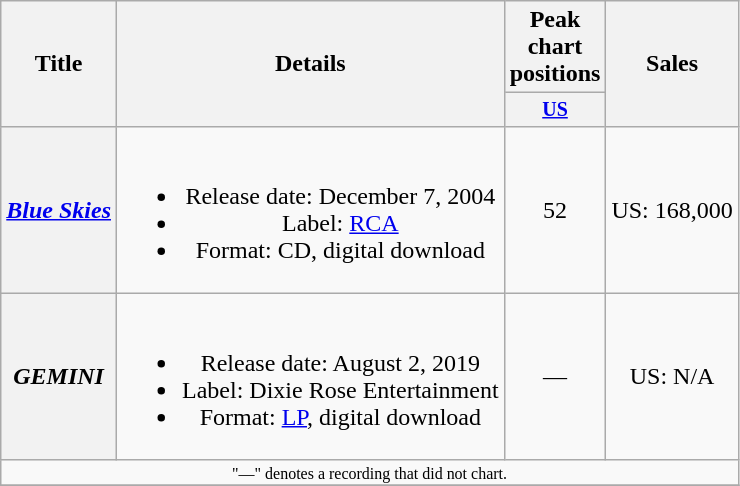<table class="wikitable plainrowheaders" style="text-align:center;">
<tr>
<th rowspan="2">Title</th>
<th rowspan="2">Details</th>
<th colspan="1">Peak chart<br>positions</th>
<th rowspan="2">Sales</th>
</tr>
<tr style="font-size:smaller;">
<th style="width:4em;"><a href='#'>US</a></th>
</tr>
<tr>
<th scope="row"><em><a href='#'>Blue Skies</a></em></th>
<td><br><ul><li>Release date: December 7, 2004</li><li>Label: <a href='#'>RCA</a></li><li>Format: CD, digital download</li></ul></td>
<td>52</td>
<td>US: 168,000</td>
</tr>
<tr>
<th scope="row"><em>GEMINI</em></th>
<td><br><ul><li>Release date: August 2, 2019</li><li>Label: Dixie Rose Entertainment</li><li>Format: <a href='#'>LP</a>, digital download</li></ul></td>
<td>—</td>
<td>US: N/A</td>
</tr>
<tr>
<td colspan="8" style="font-size:8pt">"—" denotes a recording that did not chart.</td>
</tr>
<tr>
</tr>
</table>
